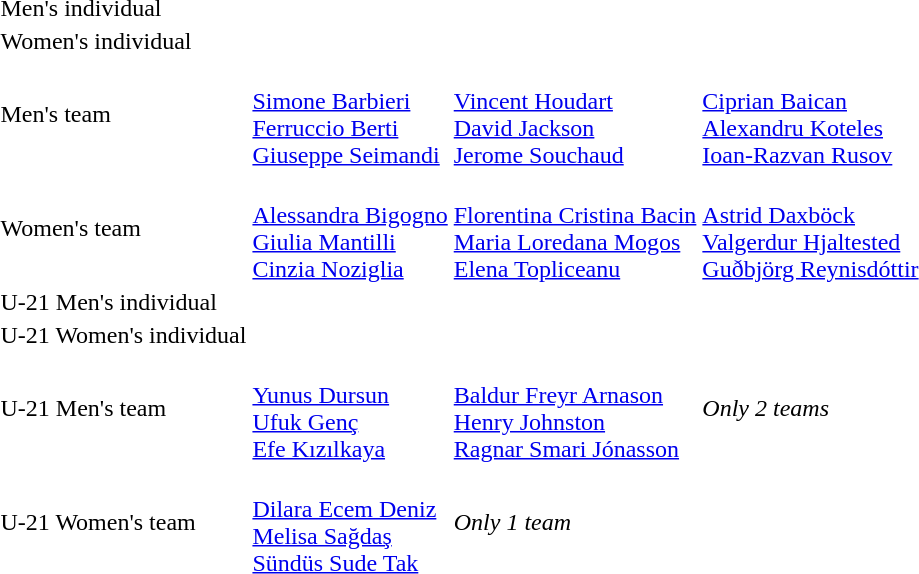<table>
<tr>
<td>Men's individual</td>
<td></td>
<td></td>
<td></td>
</tr>
<tr>
<td>Women's individual</td>
<td></td>
<td></td>
<td></td>
</tr>
<tr>
<td>Men's team</td>
<td><br><a href='#'>Simone Barbieri</a><br><a href='#'>Ferruccio Berti</a><br><a href='#'>Giuseppe Seimandi</a></td>
<td><br><a href='#'>Vincent Houdart</a><br><a href='#'>David Jackson</a><br><a href='#'>Jerome Souchaud</a></td>
<td><br><a href='#'>Ciprian Baican</a><br><a href='#'>Alexandru Koteles</a><br><a href='#'>Ioan-Razvan Rusov</a></td>
</tr>
<tr>
<td>Women's team</td>
<td><br><a href='#'>Alessandra Bigogno</a><br><a href='#'>Giulia Mantilli</a><br><a href='#'>Cinzia Noziglia</a></td>
<td><br><a href='#'>Florentina Cristina Bacin</a><br><a href='#'>Maria Loredana Mogos</a><br><a href='#'>Elena Topliceanu</a></td>
<td><br><a href='#'>Astrid Daxböck</a><br><a href='#'>Valgerdur Hjaltested</a><br><a href='#'>Guðbjörg Reynisdóttir</a></td>
</tr>
<tr>
<td>U-21 Men's individual</td>
<td></td>
<td></td>
<td></td>
</tr>
<tr>
<td>U-21 Women's individual</td>
<td></td>
<td></td>
<td></td>
</tr>
<tr>
<td>U-21 Men's team</td>
<td><br><a href='#'>Yunus Dursun</a><br><a href='#'>Ufuk Genç</a><br><a href='#'>Efe Kızılkaya</a></td>
<td><br><a href='#'>Baldur Freyr Arnason</a><br><a href='#'>Henry Johnston</a><br><a href='#'>Ragnar Smari Jónasson</a></td>
<td><em>Only 2 teams</em></td>
</tr>
<tr>
<td>U-21 Women's team</td>
<td><br><a href='#'>Dilara Ecem Deniz</a><br><a href='#'>Melisa Sağdaş</a><br><a href='#'>Sündüs Sude Tak</a></td>
<td colspan=2><em>Only 1 team</em></td>
</tr>
</table>
